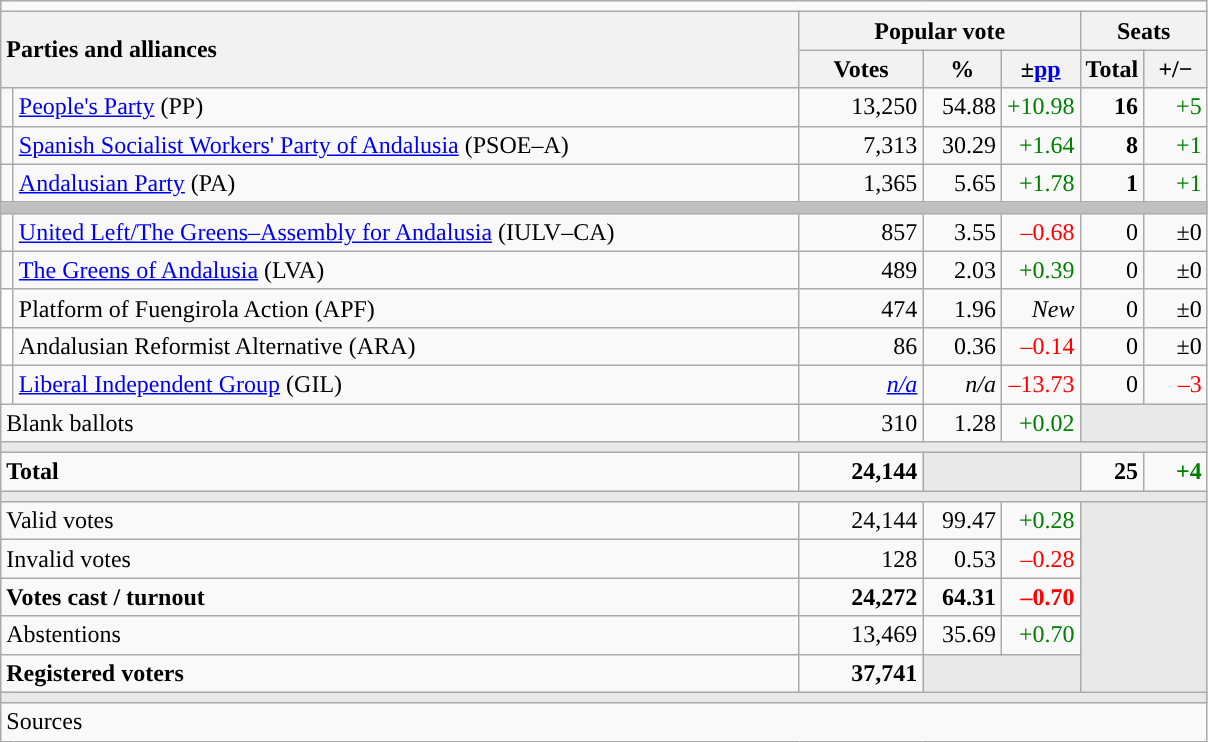<table class="wikitable" style="text-align:right;">
<tr>
<td colspan="7"></td>
</tr>
<tr>
<th style="text-align:left;" rowspan="2" colspan="2" width="525">Parties and alliances</th>
<th colspan="3">Popular vote</th>
<th colspan="2">Seats</th>
</tr>
<tr>
<th width="75">Votes</th>
<th width="45">%</th>
<th width="45">±<a href='#'>pp</a></th>
<th width="35">Total</th>
<th width="35">+/−</th>
</tr>
<tr>
<td width="1" style="color:inherit;background:"></td>
<td align="left"><a href='#'>People's Party</a> (PP)</td>
<td>13,250</td>
<td>54.88</td>
<td style="color:green;">+10.98</td>
<td><strong>16</strong></td>
<td style="color:green;">+5</td>
</tr>
<tr>
<td style="color:inherit;background:"></td>
<td align="left"><a href='#'>Spanish Socialist Workers' Party of Andalusia</a> (PSOE–A)</td>
<td>7,313</td>
<td>30.29</td>
<td style="color:green;">+1.64</td>
<td><strong>8</strong></td>
<td style="color:green;">+1</td>
</tr>
<tr>
<td style="color:inherit;background:"></td>
<td align="left"><a href='#'>Andalusian Party</a> (PA)</td>
<td>1,365</td>
<td>5.65</td>
<td style="color:green;">+1.78</td>
<td><strong>1</strong></td>
<td style="color:green;">+1</td>
</tr>
<tr>
<td colspan="7" bgcolor="#C0C0C0"></td>
</tr>
<tr>
<td style="color:inherit;background:"></td>
<td align="left"><a href='#'>United Left/The Greens–Assembly for Andalusia</a> (IULV–CA)</td>
<td>857</td>
<td>3.55</td>
<td style="color:red;">–0.68</td>
<td>0</td>
<td>±0</td>
</tr>
<tr>
<td style="color:inherit;background:"></td>
<td align="left"><a href='#'>The Greens of Andalusia</a> (LVA)</td>
<td>489</td>
<td>2.03</td>
<td style="color:green;">+0.39</td>
<td>0</td>
<td>±0</td>
</tr>
<tr>
<td bgcolor="white"></td>
<td align="left">Platform of Fuengirola Action (APF)</td>
<td>474</td>
<td>1.96</td>
<td><em>New</em></td>
<td>0</td>
<td>±0</td>
</tr>
<tr>
<td bgcolor="white"></td>
<td align="left">Andalusian Reformist Alternative (ARA)</td>
<td>86</td>
<td>0.36</td>
<td style="color:red;">–0.14</td>
<td>0</td>
<td>±0</td>
</tr>
<tr>
<td style="color:inherit;background:"></td>
<td align="left"><a href='#'>Liberal Independent Group</a> (GIL)</td>
<td><em><a href='#'>n/a</a></em></td>
<td><em>n/a</em></td>
<td style="color:red;">–13.73</td>
<td>0</td>
<td style="color:red;">–3</td>
</tr>
<tr>
<td align="left" colspan="2">Blank ballots</td>
<td>310</td>
<td>1.28</td>
<td style="color:green;">+0.02</td>
<td bgcolor="#E9E9E9" colspan="2"></td>
</tr>
<tr>
<td colspan="7" bgcolor="#E9E9E9"></td>
</tr>
<tr style="font-weight:bold;">
<td align="left" colspan="2">Total</td>
<td>24,144</td>
<td bgcolor="#E9E9E9" colspan="2"></td>
<td>25</td>
<td style="color:green;">+4</td>
</tr>
<tr>
<td colspan="7" bgcolor="#E9E9E9"></td>
</tr>
<tr>
<td align="left" colspan="2">Valid votes</td>
<td>24,144</td>
<td>99.47</td>
<td style="color:green;">+0.28</td>
<td bgcolor="#E9E9E9" colspan="2" rowspan="5"></td>
</tr>
<tr>
<td align="left" colspan="2">Invalid votes</td>
<td>128</td>
<td>0.53</td>
<td style="color:red;">–0.28</td>
</tr>
<tr style="font-weight:bold;">
<td align="left" colspan="2">Votes cast / turnout</td>
<td>24,272</td>
<td>64.31</td>
<td style="color:red;">–0.70</td>
</tr>
<tr>
<td align="left" colspan="2">Abstentions</td>
<td>13,469</td>
<td>35.69</td>
<td style="color:green;">+0.70</td>
</tr>
<tr style="font-weight:bold;">
<td align="left" colspan="2">Registered voters</td>
<td>37,741</td>
<td bgcolor="#E9E9E9" colspan="2"></td>
</tr>
<tr>
<td colspan="7" bgcolor="#E9E9E9"></td>
</tr>
<tr>
<td align="left" colspan="7">Sources</td>
</tr>
</table>
